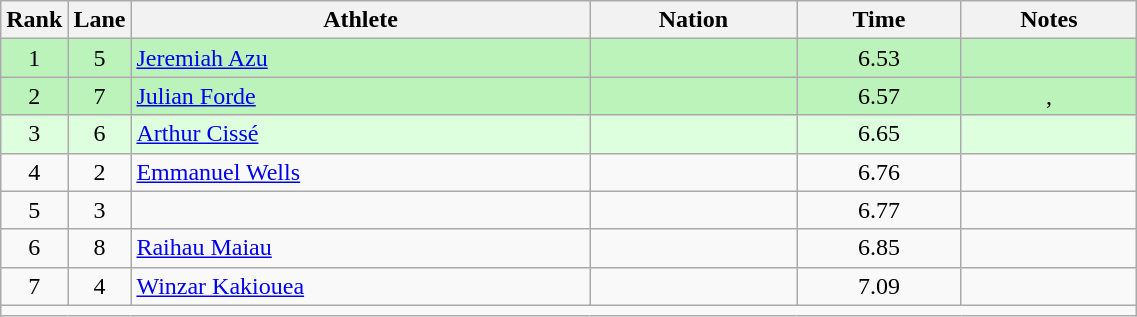<table class="wikitable sortable" style="text-align:center;width: 60%;">
<tr>
<th scope="col" style="width: 10px;">Rank</th>
<th scope="col" style="width: 10px;">Lane</th>
<th scope="col">Athlete</th>
<th scope="col">Nation</th>
<th scope="col">Time</th>
<th scope="col">Notes</th>
</tr>
<tr bgcolor=bbf3bb>
<td>1</td>
<td>5</td>
<td align=left><a href='#'>Jeremiah Azu</a></td>
<td align=left></td>
<td>6.53</td>
<td></td>
</tr>
<tr bgcolor=bbf3bb>
<td>2</td>
<td>7</td>
<td align=left><a href='#'>Julian Forde</a></td>
<td align=left></td>
<td>6.57</td>
<td>, </td>
</tr>
<tr bgcolor=ddffdd>
<td>3</td>
<td>6</td>
<td align=left><a href='#'>Arthur Cissé</a></td>
<td align=left></td>
<td>6.65</td>
<td></td>
</tr>
<tr>
<td>4</td>
<td>2</td>
<td align=left><a href='#'>Emmanuel Wells</a></td>
<td align=left></td>
<td>6.76</td>
<td></td>
</tr>
<tr>
<td>5</td>
<td>3</td>
<td align=left></td>
<td align=left></td>
<td>6.77</td>
<td></td>
</tr>
<tr>
<td>6</td>
<td>8</td>
<td align=left><a href='#'>Raihau Maiau</a></td>
<td align=left></td>
<td>6.85</td>
<td></td>
</tr>
<tr>
<td>7</td>
<td>4</td>
<td align=left><a href='#'>Winzar Kakiouea</a></td>
<td align=left></td>
<td>7.09</td>
<td></td>
</tr>
<tr class="sortbottom">
<td colspan="6"></td>
</tr>
</table>
